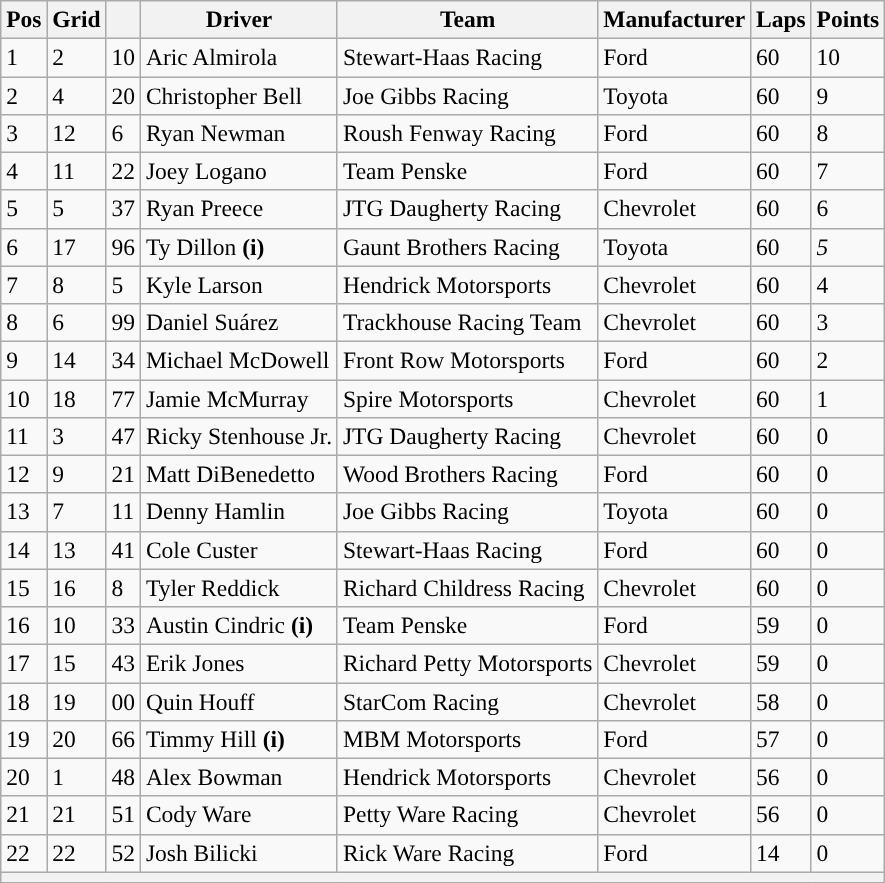<table class="wikitable" style="font-size:98%">
<tr>
<th>Pos</th>
<th>Grid</th>
<th></th>
<th>Driver</th>
<th>Team</th>
<th>Manufacturer</th>
<th>Laps</th>
<th>Points</th>
</tr>
<tr>
<td>1</td>
<td>2</td>
<td>10</td>
<td>Aric Almirola</td>
<td>Stewart-Haas Racing</td>
<td>Ford</td>
<td>60</td>
<td>10</td>
</tr>
<tr>
<td>2</td>
<td>4</td>
<td>20</td>
<td>Christopher Bell</td>
<td>Joe Gibbs Racing</td>
<td>Toyota</td>
<td>60</td>
<td>9</td>
</tr>
<tr>
<td>3</td>
<td>12</td>
<td>6</td>
<td>Ryan Newman</td>
<td>Roush Fenway Racing</td>
<td>Ford</td>
<td>60</td>
<td>8</td>
</tr>
<tr>
<td>4</td>
<td>11</td>
<td>22</td>
<td>Joey Logano</td>
<td>Team Penske</td>
<td>Ford</td>
<td>60</td>
<td>7</td>
</tr>
<tr>
<td>5</td>
<td>5</td>
<td>37</td>
<td>Ryan Preece</td>
<td>JTG Daugherty Racing</td>
<td>Chevrolet</td>
<td>60</td>
<td>6</td>
</tr>
<tr>
<td>6</td>
<td>17</td>
<td>96</td>
<td>Ty Dillon <strong>(i)</strong></td>
<td>Gaunt Brothers Racing</td>
<td>Toyota</td>
<td>60</td>
<td><em>5</em></td>
</tr>
<tr>
<td>7</td>
<td>8</td>
<td>5</td>
<td>Kyle Larson</td>
<td>Hendrick Motorsports</td>
<td>Chevrolet</td>
<td>60</td>
<td>4</td>
</tr>
<tr>
<td>8</td>
<td>6</td>
<td>99</td>
<td>Daniel Suárez</td>
<td>Trackhouse Racing Team</td>
<td>Chevrolet</td>
<td>60</td>
<td>3</td>
</tr>
<tr>
<td>9</td>
<td>14</td>
<td>34</td>
<td>Michael McDowell</td>
<td>Front Row Motorsports</td>
<td>Ford</td>
<td>60</td>
<td>2</td>
</tr>
<tr>
<td>10</td>
<td>18</td>
<td>77</td>
<td>Jamie McMurray</td>
<td>Spire Motorsports</td>
<td>Chevrolet</td>
<td>60</td>
<td>1</td>
</tr>
<tr>
<td>11</td>
<td>3</td>
<td>47</td>
<td>Ricky Stenhouse Jr.</td>
<td>JTG Daugherty Racing</td>
<td>Chevrolet</td>
<td>60</td>
<td>0</td>
</tr>
<tr>
<td>12</td>
<td>9</td>
<td>21</td>
<td>Matt DiBenedetto</td>
<td>Wood Brothers Racing</td>
<td>Ford</td>
<td>60</td>
<td>0</td>
</tr>
<tr>
<td>13</td>
<td>7</td>
<td>11</td>
<td>Denny Hamlin</td>
<td>Joe Gibbs Racing</td>
<td>Toyota</td>
<td>60</td>
<td>0</td>
</tr>
<tr>
<td>14</td>
<td>13</td>
<td>41</td>
<td>Cole Custer</td>
<td>Stewart-Haas Racing</td>
<td>Ford</td>
<td>60</td>
<td>0</td>
</tr>
<tr>
<td>15</td>
<td>16</td>
<td>8</td>
<td>Tyler Reddick</td>
<td>Richard Childress Racing</td>
<td>Chevrolet</td>
<td>60</td>
<td>0</td>
</tr>
<tr>
<td>16</td>
<td>10</td>
<td>33</td>
<td>Austin Cindric <strong>(i)</strong></td>
<td>Team Penske</td>
<td>Ford</td>
<td>59</td>
<td>0</td>
</tr>
<tr>
<td>17</td>
<td>15</td>
<td>43</td>
<td>Erik Jones</td>
<td>Richard Petty Motorsports</td>
<td>Chevrolet</td>
<td>59</td>
<td>0</td>
</tr>
<tr>
<td>18</td>
<td>19</td>
<td>00</td>
<td>Quin Houff</td>
<td>StarCom Racing</td>
<td>Chevrolet</td>
<td>58</td>
<td>0</td>
</tr>
<tr>
<td>19</td>
<td>20</td>
<td>66</td>
<td>Timmy Hill <strong>(i)</strong></td>
<td>MBM Motorsports</td>
<td>Ford</td>
<td>57</td>
<td>0</td>
</tr>
<tr>
<td>20</td>
<td>1</td>
<td>48</td>
<td>Alex Bowman</td>
<td>Hendrick Motorsports</td>
<td>Chevrolet</td>
<td>56</td>
<td>0</td>
</tr>
<tr>
<td>21</td>
<td>21</td>
<td>51</td>
<td>Cody Ware</td>
<td>Petty Ware Racing</td>
<td>Chevrolet</td>
<td>56</td>
<td>0</td>
</tr>
<tr>
<td>22</td>
<td>22</td>
<td>52</td>
<td>Josh Bilicki</td>
<td>Rick Ware Racing</td>
<td>Ford</td>
<td>14</td>
<td>0</td>
</tr>
<tr>
<th colspan="8"></th>
</tr>
</table>
